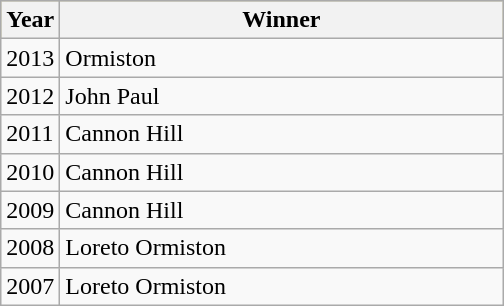<table class="wikitable">
<tr bgcolor=#bdb76b>
<th style="width:2em;">Year</th>
<th style="width:18em;">Winner</th>
</tr>
<tr>
<td>2013</td>
<td>Ormiston</td>
</tr>
<tr>
<td>2012</td>
<td>John Paul</td>
</tr>
<tr>
<td>2011</td>
<td>Cannon Hill</td>
</tr>
<tr>
<td>2010</td>
<td>Cannon Hill</td>
</tr>
<tr>
<td>2009</td>
<td>Cannon Hill</td>
</tr>
<tr>
<td>2008</td>
<td>Loreto Ormiston</td>
</tr>
<tr>
<td>2007</td>
<td>Loreto Ormiston</td>
</tr>
</table>
